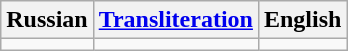<table class="wikitable mw-collapsible">
<tr>
<th>Russian</th>
<th><a href='#'>Transliteration</a></th>
<th>English</th>
</tr>
<tr>
<td></td>
<td></td>
<td></td>
</tr>
</table>
